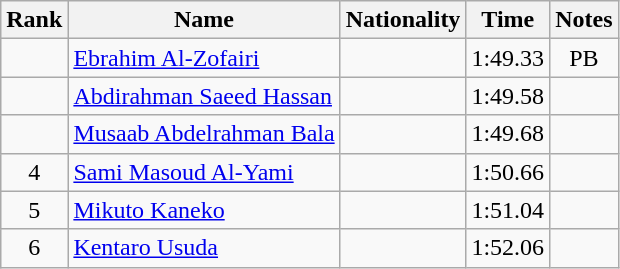<table class="wikitable sortable" style="text-align:center">
<tr>
<th>Rank</th>
<th>Name</th>
<th>Nationality</th>
<th>Time</th>
<th>Notes</th>
</tr>
<tr>
<td></td>
<td align=left><a href='#'>Ebrahim Al-Zofairi</a></td>
<td align=left></td>
<td>1:49.33</td>
<td>PB</td>
</tr>
<tr>
<td></td>
<td align=left><a href='#'>Abdirahman Saeed Hassan</a></td>
<td align=left></td>
<td>1:49.58</td>
<td></td>
</tr>
<tr>
<td></td>
<td align=left><a href='#'>Musaab Abdelrahman Bala</a></td>
<td align=left></td>
<td>1:49.68</td>
<td></td>
</tr>
<tr>
<td>4</td>
<td align=left><a href='#'>Sami Masoud Al-Yami</a></td>
<td align=left></td>
<td>1:50.66</td>
<td></td>
</tr>
<tr>
<td>5</td>
<td align=left><a href='#'>Mikuto Kaneko</a></td>
<td align=left></td>
<td>1:51.04</td>
<td></td>
</tr>
<tr>
<td>6</td>
<td align=left><a href='#'>Kentaro Usuda</a></td>
<td align=left></td>
<td>1:52.06</td>
<td></td>
</tr>
</table>
